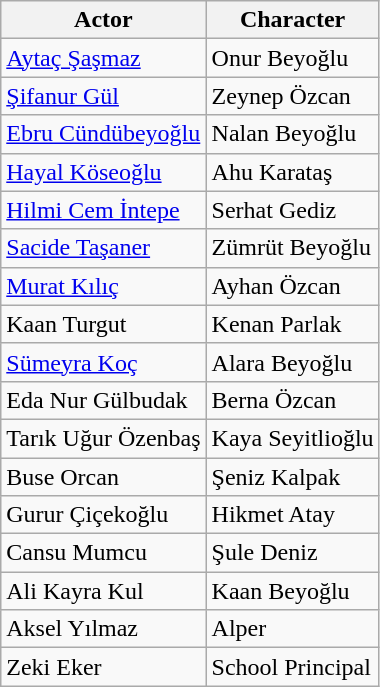<table class="wikitable">
<tr>
<th>Actor</th>
<th>Character</th>
</tr>
<tr>
<td><a href='#'>Aytaç Şaşmaz</a></td>
<td>Onur Beyoğlu</td>
</tr>
<tr>
<td><a href='#'>Şifanur Gül</a></td>
<td>Zeynep Özcan</td>
</tr>
<tr>
<td><a href='#'>Ebru Cündübeyoğlu</a></td>
<td>Nalan Beyoğlu</td>
</tr>
<tr>
<td><a href='#'>Hayal Köseoğlu</a></td>
<td>Ahu Karataş</td>
</tr>
<tr>
<td><a href='#'>Hilmi Cem İntepe</a></td>
<td>Serhat Gediz</td>
</tr>
<tr>
<td><a href='#'>Sacide Taşaner</a></td>
<td>Zümrüt Beyoğlu</td>
</tr>
<tr>
<td><a href='#'>Murat Kılıç</a></td>
<td>Ayhan Özcan</td>
</tr>
<tr>
<td>Kaan Turgut</td>
<td>Kenan Parlak</td>
</tr>
<tr>
<td><a href='#'>Sümeyra Koç</a></td>
<td>Alara Beyoğlu</td>
</tr>
<tr>
<td>Eda Nur Gülbudak</td>
<td>Berna Özcan</td>
</tr>
<tr>
<td>Tarık Uğur Özenbaş</td>
<td>Kaya Seyitlioğlu</td>
</tr>
<tr>
<td>Buse Orcan</td>
<td>Şeniz Kalpak</td>
</tr>
<tr>
<td>Gurur Çiçekoğlu</td>
<td>Hikmet Atay</td>
</tr>
<tr>
<td>Cansu Mumcu</td>
<td>Şule Deniz</td>
</tr>
<tr>
<td>Ali Kayra Kul</td>
<td>Kaan Beyoğlu</td>
</tr>
<tr>
<td>Aksel Yılmaz</td>
<td>Alper</td>
</tr>
<tr>
<td>Zeki Eker</td>
<td>School Principal</td>
</tr>
</table>
